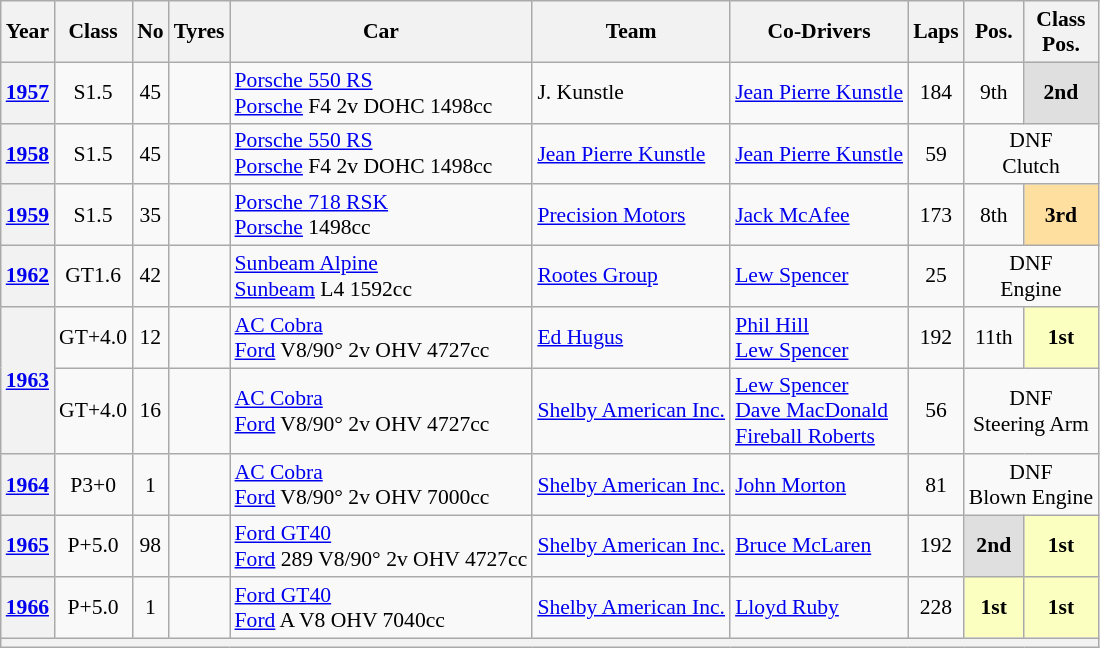<table class="wikitable" style="text-align:center; font-size:90%">
<tr>
<th>Year</th>
<th>Class</th>
<th>No</th>
<th>Tyres</th>
<th>Car</th>
<th>Team</th>
<th>Co-Drivers</th>
<th>Laps</th>
<th>Pos.</th>
<th>Class<br>Pos.</th>
</tr>
<tr>
<th><a href='#'>1957</a></th>
<td>S1.5</td>
<td>45</td>
<td></td>
<td align="left"><a href='#'>Porsche 550 RS</a><br><a href='#'>Porsche</a> F4 2v DOHC 1498cc</td>
<td align="left"> J. Kunstle</td>
<td align="left"> <a href='#'>Jean Pierre Kunstle</a></td>
<td>184</td>
<td>9th</td>
<td bgcolor="#dfdfdf"><strong>2nd</strong></td>
</tr>
<tr>
<th><a href='#'>1958</a></th>
<td>S1.5</td>
<td>45</td>
<td></td>
<td align="left"><a href='#'>Porsche 550 RS</a><br><a href='#'>Porsche</a> F4 2v DOHC 1498cc</td>
<td align="left"> <a href='#'>Jean Pierre Kunstle</a></td>
<td align="left"> <a href='#'>Jean Pierre Kunstle</a></td>
<td>59</td>
<td colspan=2>DNF <br>Clutch</td>
</tr>
<tr>
<th><a href='#'>1959</a></th>
<td>S1.5</td>
<td>35</td>
<td></td>
<td align="left"><a href='#'>Porsche 718 RSK</a><br><a href='#'>Porsche</a> 1498cc</td>
<td align="left"> <a href='#'>Precision Motors</a></td>
<td align="left"> <a href='#'>Jack McAfee</a></td>
<td>173</td>
<td>8th</td>
<td bgcolor="#ffdf9f"><strong>3rd</strong></td>
</tr>
<tr>
<th><a href='#'>1962</a></th>
<td>GT1.6</td>
<td>42</td>
<td></td>
<td align="left"><a href='#'>Sunbeam Alpine</a><br><a href='#'>Sunbeam</a> L4 1592cc</td>
<td align="left"> <a href='#'>Rootes Group</a></td>
<td align="left"> <a href='#'>Lew Spencer</a></td>
<td>25</td>
<td colspan=2>DNF <br>Engine</td>
</tr>
<tr>
<th rowspan=2><a href='#'>1963</a></th>
<td>GT+4.0</td>
<td>12</td>
<td></td>
<td align="left"><a href='#'>AC Cobra</a><br><a href='#'>Ford</a> V8/90° 2v OHV 4727cc</td>
<td align="left"> <a href='#'>Ed Hugus</a></td>
<td align="left"> <a href='#'>Phil Hill</a><br> <a href='#'>Lew Spencer</a></td>
<td>192</td>
<td>11th</td>
<td bgcolor="#fbffbf"><strong>1st</strong></td>
</tr>
<tr>
<td>GT+4.0</td>
<td>16</td>
<td></td>
<td align="left"><a href='#'>AC Cobra</a><br><a href='#'>Ford</a> V8/90° 2v OHV 4727cc</td>
<td align="left"> <a href='#'>Shelby American Inc.</a></td>
<td align="left"> <a href='#'>Lew Spencer</a> <br> <a href='#'>Dave MacDonald</a><br> <a href='#'>Fireball Roberts</a></td>
<td>56</td>
<td colspan=2>DNF <br>Steering Arm</td>
</tr>
<tr>
<th><a href='#'>1964</a></th>
<td>P3+0</td>
<td>1</td>
<td></td>
<td align="left"><a href='#'>AC Cobra</a><br><a href='#'>Ford</a> V8/90° 2v OHV 7000cc</td>
<td align="left"> <a href='#'>Shelby American Inc.</a></td>
<td align="left"> <a href='#'>John Morton</a></td>
<td>81</td>
<td colspan=2>DNF <br>Blown Engine</td>
</tr>
<tr>
<th><a href='#'>1965</a></th>
<td>P+5.0</td>
<td>98</td>
<td></td>
<td align="left"><a href='#'>Ford GT40</a><br><a href='#'>Ford</a> 289 V8/90° 2v OHV 4727cc</td>
<td align="left"> <a href='#'>Shelby American Inc.</a></td>
<td align="left"> <a href='#'>Bruce McLaren</a></td>
<td>192</td>
<td bgcolor="#dfdfdf"><strong>2nd</strong></td>
<td bgcolor="#fbffbf"><strong>1st</strong></td>
</tr>
<tr>
<th><a href='#'>1966</a></th>
<td>P+5.0</td>
<td>1</td>
<td></td>
<td style="text-align:left;"><a href='#'>Ford GT40</a><br><a href='#'>Ford</a> A V8 OHV 7040cc</td>
<td align="left"> <a href='#'>Shelby American Inc.</a></td>
<td align="left"> <a href='#'>Lloyd Ruby</a></td>
<td>228</td>
<td bgcolor="#fbffbf"><strong>1st</strong></td>
<td bgcolor="#fbffbf"><strong>1st</strong></td>
</tr>
<tr>
<th colspan="10"></th>
</tr>
</table>
